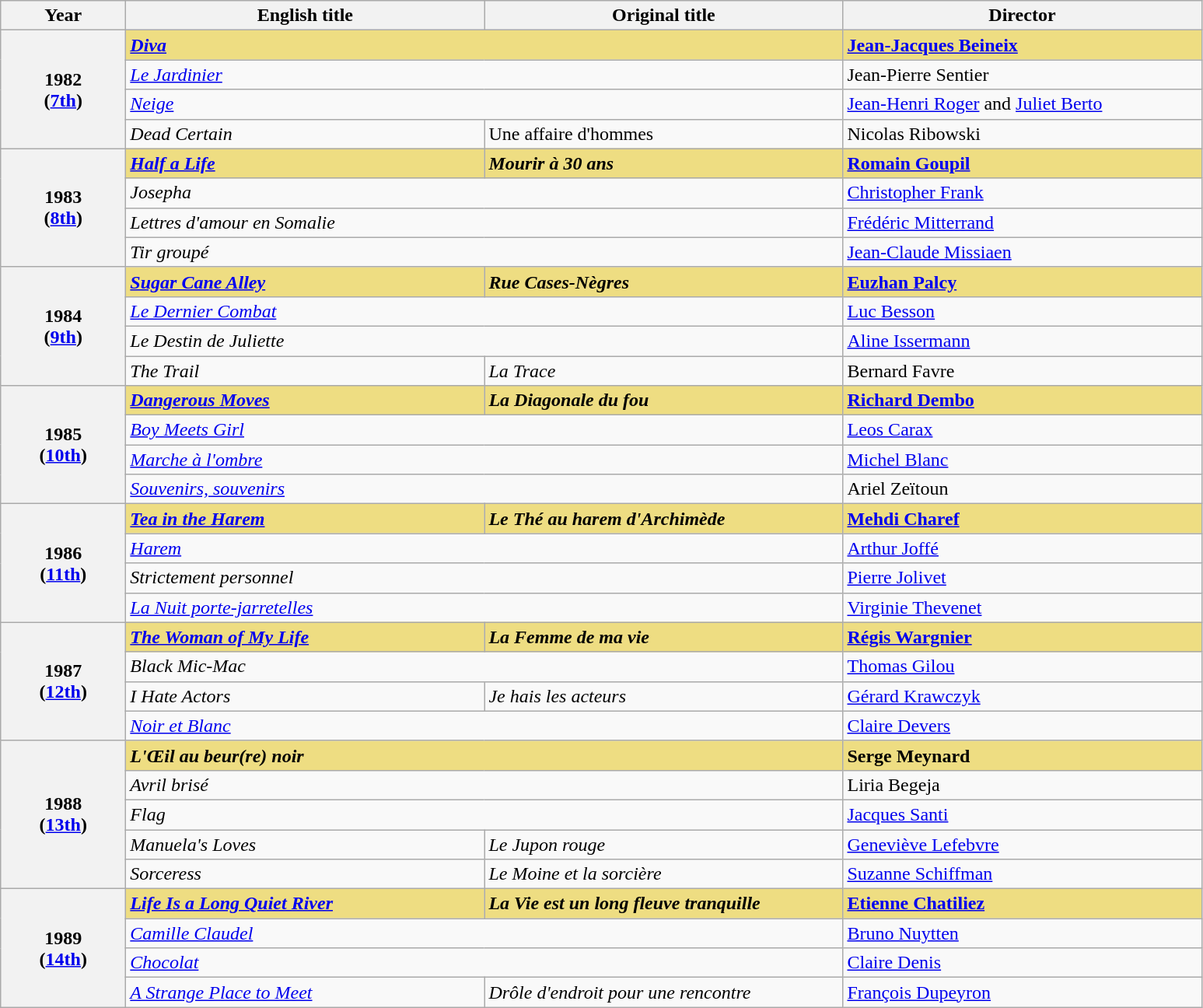<table class="wikitable">
<tr>
<th width="100">Year</th>
<th width="300">English title</th>
<th width="300">Original title</th>
<th width="300">Director</th>
</tr>
<tr>
<th rowspan="4" style="text-align:center;">1982<br>(<a href='#'>7th</a>)</th>
<td colspan="2" style="background:#eedd82;"><em><a href='#'><strong>Diva</strong></a></em></td>
<td style="background:#eedd82;"><strong><a href='#'>Jean-Jacques Beineix</a></strong></td>
</tr>
<tr>
<td colspan="2"><em><a href='#'>Le Jardinier</a></em></td>
<td>Jean-Pierre Sentier</td>
</tr>
<tr>
<td colspan="2"><em><a href='#'>Neige</a></em></td>
<td><a href='#'>Jean-Henri Roger</a> and <a href='#'>Juliet Berto</a></td>
</tr>
<tr>
<td><em>Dead Certain</em></td>
<td>Une affaire d'hommes</td>
<td>Nicolas Ribowski</td>
</tr>
<tr>
<th rowspan="4" style="text-align:center;">1983<br>(<a href='#'>8th</a>)</th>
<td style="background:#eedd82;"><em><a href='#'><strong>Half a Life</strong></a></em></td>
<td style="background:#eedd82;"><strong><em>Mourir à 30 ans</em></strong></td>
<td style="background:#eedd82;"><strong><a href='#'>Romain Goupil</a></strong></td>
</tr>
<tr>
<td colspan="2"><em>Josepha</em></td>
<td><a href='#'>Christopher Frank</a></td>
</tr>
<tr>
<td colspan="2"><em>Lettres d'amour en Somalie</em></td>
<td><a href='#'>Frédéric Mitterrand</a></td>
</tr>
<tr>
<td colspan="2"><em>Tir groupé</em></td>
<td><a href='#'>Jean-Claude Missiaen</a></td>
</tr>
<tr>
<th rowspan="4" style="text-align:center;">1984<br>(<a href='#'>9th</a>)</th>
<td style="background:#eedd82;"><strong><em><a href='#'>Sugar Cane Alley</a></em></strong></td>
<td style="background:#eedd82;"><strong><em>Rue Cases-Nègres</em></strong></td>
<td style="background:#eedd82;"><strong><a href='#'>Euzhan Palcy</a></strong></td>
</tr>
<tr>
<td colspan="2"><em><a href='#'>Le Dernier Combat</a></em></td>
<td><a href='#'>Luc Besson</a></td>
</tr>
<tr>
<td colspan="2"><em>Le Destin de Juliette</em></td>
<td><a href='#'>Aline Issermann</a></td>
</tr>
<tr>
<td><em>The Trail</em></td>
<td><em>La Trace</em></td>
<td>Bernard Favre</td>
</tr>
<tr>
<th rowspan="4" style="text-align:center;">1985<br>(<a href='#'>10th</a>)</th>
<td style="background:#eedd82;"><strong><em><a href='#'>Dangerous Moves</a></em></strong></td>
<td style="background:#eedd82;"><strong><em>La Diagonale du fou</em></strong></td>
<td style="background:#eedd82;"><strong><a href='#'>Richard Dembo</a></strong></td>
</tr>
<tr>
<td colspan="2"><em><a href='#'>Boy Meets Girl</a></em></td>
<td><a href='#'>Leos Carax</a></td>
</tr>
<tr>
<td colspan="2"><em><a href='#'>Marche à l'ombre</a></em></td>
<td><a href='#'>Michel Blanc</a></td>
</tr>
<tr>
<td colspan="2"><em><a href='#'>Souvenirs, souvenirs</a></em></td>
<td>Ariel Zeïtoun</td>
</tr>
<tr>
<th rowspan="4" style="text-align:center;">1986<br>(<a href='#'>11th</a>)</th>
<td style="background:#eedd82;"><strong><em><a href='#'>Tea in the Harem</a></em></strong></td>
<td style="background:#eedd82;"><strong><em>Le Thé au harem d'Archimède</em></strong></td>
<td style="background:#eedd82;"><strong><a href='#'>Mehdi Charef</a></strong></td>
</tr>
<tr>
<td colspan="2"><em><a href='#'>Harem</a></em></td>
<td><a href='#'>Arthur Joffé</a></td>
</tr>
<tr>
<td colspan="2"><em>Strictement personnel</em></td>
<td><a href='#'>Pierre Jolivet</a></td>
</tr>
<tr>
<td colspan="2"><em><a href='#'>La Nuit porte-jarretelles</a></em></td>
<td><a href='#'>Virginie Thevenet</a></td>
</tr>
<tr>
<th rowspan="4" style="text-align:center;">1987<br>(<a href='#'>12th</a>)</th>
<td style="background:#eedd82;"><strong><em><a href='#'>The Woman of My Life</a></em></strong></td>
<td style="background:#eedd82;"><strong><em>La Femme de ma vie</em></strong></td>
<td style="background:#eedd82;"><strong><a href='#'>Régis Wargnier</a></strong></td>
</tr>
<tr>
<td colspan="2"><em>Black Mic-Mac</em></td>
<td><a href='#'>Thomas Gilou</a></td>
</tr>
<tr>
<td><em>I Hate Actors</em></td>
<td><em>Je hais les acteurs</em></td>
<td><a href='#'>Gérard Krawczyk</a></td>
</tr>
<tr>
<td colspan="2"><em><a href='#'>Noir et Blanc</a></em></td>
<td><a href='#'>Claire Devers</a></td>
</tr>
<tr>
<th rowspan="5" style="text-align:center;">1988<br>(<a href='#'>13th</a>)</th>
<td colspan="2" style="background:#eedd82;"><strong><em>L'Œil au beur(re) noir</em></strong></td>
<td style="background:#eedd82;"><strong>Serge Meynard</strong></td>
</tr>
<tr>
<td colspan="2"><em>Avril brisé</em></td>
<td>Liria Begeja</td>
</tr>
<tr>
<td colspan="2"><em>Flag</em></td>
<td><a href='#'>Jacques Santi</a></td>
</tr>
<tr>
<td><em>Manuela's Loves</em></td>
<td><em>Le Jupon rouge</em></td>
<td><a href='#'>Geneviève Lefebvre</a></td>
</tr>
<tr>
<td><em>Sorceress</em></td>
<td><em>Le Moine et la sorcière</em></td>
<td><a href='#'>Suzanne Schiffman</a></td>
</tr>
<tr>
<th rowspan="4" style="text-align:center;">1989<br>(<a href='#'>14th</a>)</th>
<td style="background:#eedd82;"><strong><em><a href='#'>Life Is a Long Quiet River</a></em></strong></td>
<td style="background:#eedd82;"><strong><em>La Vie est un long fleuve tranquille</em></strong></td>
<td style="background:#eedd82;"><strong><a href='#'>Etienne Chatiliez</a></strong></td>
</tr>
<tr>
<td colspan="2"><em><a href='#'>Camille Claudel</a></em></td>
<td><a href='#'>Bruno Nuytten</a></td>
</tr>
<tr>
<td colspan="2"><em><a href='#'>Chocolat</a></em></td>
<td><a href='#'>Claire Denis</a></td>
</tr>
<tr>
<td><em><a href='#'>A Strange Place to Meet</a></em></td>
<td><em>Drôle d'endroit pour une rencontre</em></td>
<td><a href='#'>François Dupeyron</a></td>
</tr>
</table>
